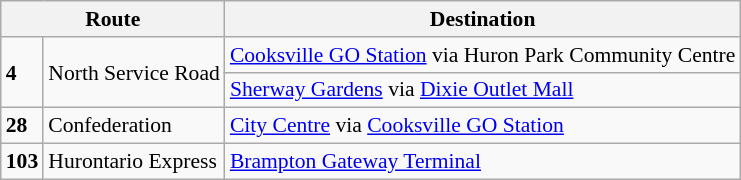<table class=wikitable style="font-size: 90%;" |>
<tr>
<th colspan=2>Route</th>
<th>Destination</th>
</tr>
<tr>
<td rowspan=2><strong>4</strong></td>
<td rowspan=2>North Service Road</td>
<td><a href='#'>Cooksville GO Station</a> via Huron Park Community Centre</td>
</tr>
<tr>
<td><a href='#'>Sherway Gardens</a> via <a href='#'>Dixie Outlet Mall</a></td>
</tr>
<tr>
<td><strong>28</strong></td>
<td>Confederation</td>
<td><a href='#'>City Centre</a> via <a href='#'>Cooksville GO Station</a></td>
</tr>
<tr>
<td><strong>103</strong></td>
<td>Hurontario Express</td>
<td><a href='#'>Brampton Gateway Terminal</a></td>
</tr>
</table>
